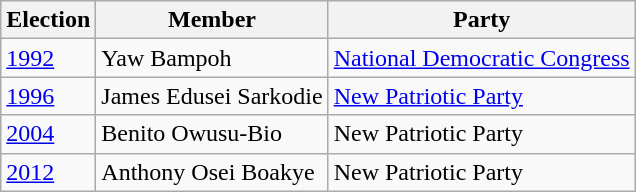<table class="wikitable">
<tr>
<th>Election</th>
<th>Member</th>
<th>Party</th>
</tr>
<tr>
<td><a href='#'>1992</a></td>
<td>Yaw Bampoh</td>
<td><a href='#'>National Democratic Congress</a></td>
</tr>
<tr>
<td><a href='#'>1996</a></td>
<td>James Edusei Sarkodie</td>
<td><a href='#'>New Patriotic Party</a></td>
</tr>
<tr>
<td><a href='#'>2004</a></td>
<td>Benito Owusu-Bio</td>
<td>New Patriotic Party</td>
</tr>
<tr>
<td><a href='#'>2012</a></td>
<td>Anthony Osei Boakye</td>
<td>New Patriotic Party</td>
</tr>
</table>
